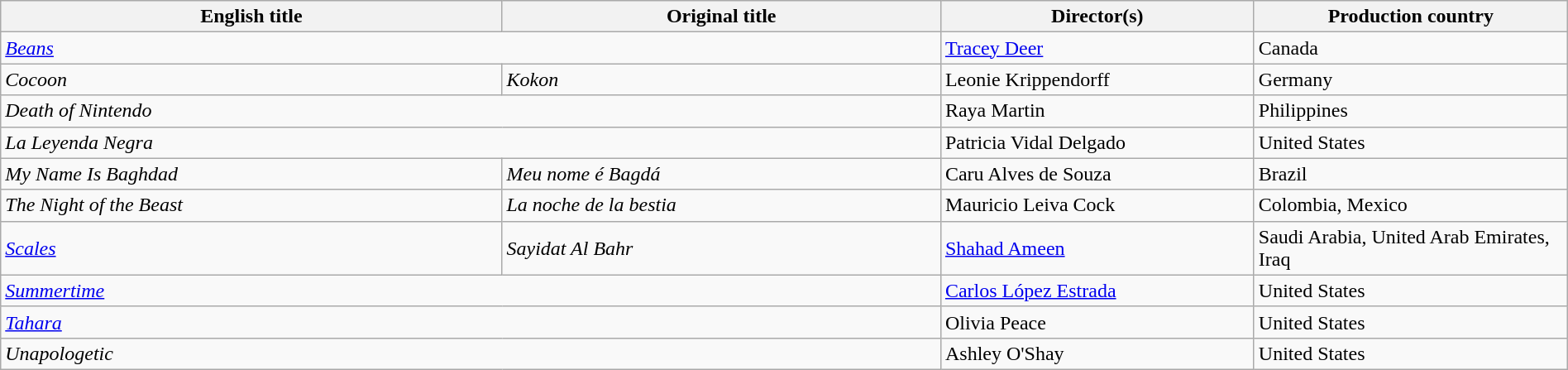<table class="wikitable" width=100%>
<tr>
<th scope="col" width="32%">English title</th>
<th scope="col" width="28%">Original title</th>
<th scope="col" width="20%">Director(s)</th>
<th scope="col" width="20%">Production country</th>
</tr>
<tr>
<td colspan=2><em><a href='#'>Beans</a></em></td>
<td><a href='#'>Tracey Deer</a></td>
<td>Canada</td>
</tr>
<tr>
<td><em>Cocoon</em></td>
<td><em>Kokon</em></td>
<td>Leonie Krippendorff</td>
<td>Germany</td>
</tr>
<tr>
<td colspan=2><em>Death of Nintendo</em></td>
<td>Raya Martin</td>
<td>Philippines</td>
</tr>
<tr>
<td colspan=2><em>La Leyenda Negra</em></td>
<td>Patricia Vidal Delgado</td>
<td>United States</td>
</tr>
<tr>
<td><em>My Name Is Baghdad</em></td>
<td><em>Meu nome é Bagdá</em></td>
<td>Caru Alves de Souza</td>
<td>Brazil</td>
</tr>
<tr>
<td><em>The Night of the Beast</em></td>
<td><em>La noche de la bestia</em></td>
<td>Mauricio Leiva Cock</td>
<td>Colombia, Mexico</td>
</tr>
<tr>
<td><em><a href='#'>Scales</a></em></td>
<td><em>Sayidat Al Bahr</em></td>
<td><a href='#'>Shahad Ameen</a></td>
<td>Saudi Arabia, United Arab Emirates, Iraq</td>
</tr>
<tr>
<td colspan=2><em><a href='#'>Summertime</a></em></td>
<td><a href='#'>Carlos López Estrada</a></td>
<td>United States</td>
</tr>
<tr>
<td colspan=2><em><a href='#'>Tahara</a></em></td>
<td>Olivia Peace</td>
<td>United States</td>
</tr>
<tr>
<td colspan=2><em>Unapologetic</em></td>
<td>Ashley O'Shay</td>
<td>United States</td>
</tr>
</table>
